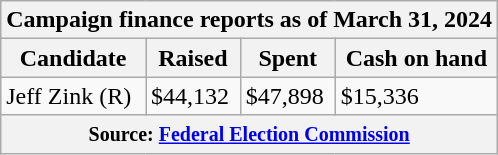<table class="wikitable sortable">
<tr>
<th colspan=4>Campaign finance reports as of March 31, 2024</th>
</tr>
<tr style="text-align:center;">
<th>Candidate</th>
<th>Raised</th>
<th>Spent</th>
<th>Cash on hand</th>
</tr>
<tr>
<td>Jeff Zink (R)</td>
<td>$44,132</td>
<td>$47,898</td>
<td>$15,336</td>
</tr>
<tr>
<th colspan="4"><small>Source: <a href='#'>Federal Election Commission</a></small></th>
</tr>
</table>
